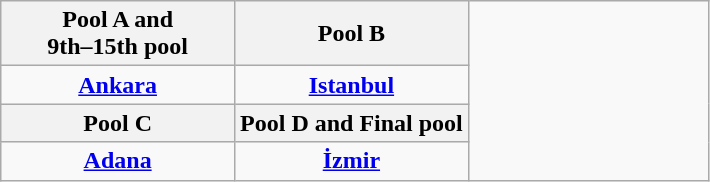<table class=wikitable style=text-align:center>
<tr>
<th width=33%>Pool A and<br>9th–15th pool</th>
<th width=33%>Pool B</th>
<td width=34% rowspan=4></td>
</tr>
<tr>
<td><strong><a href='#'>Ankara</a></strong></td>
<td><strong><a href='#'>Istanbul</a></strong></td>
</tr>
<tr>
<th width=33%>Pool C</th>
<th width=33%>Pool D and Final pool</th>
</tr>
<tr>
<td><strong><a href='#'>Adana</a></strong></td>
<td><strong><a href='#'>İzmir</a></strong></td>
</tr>
</table>
